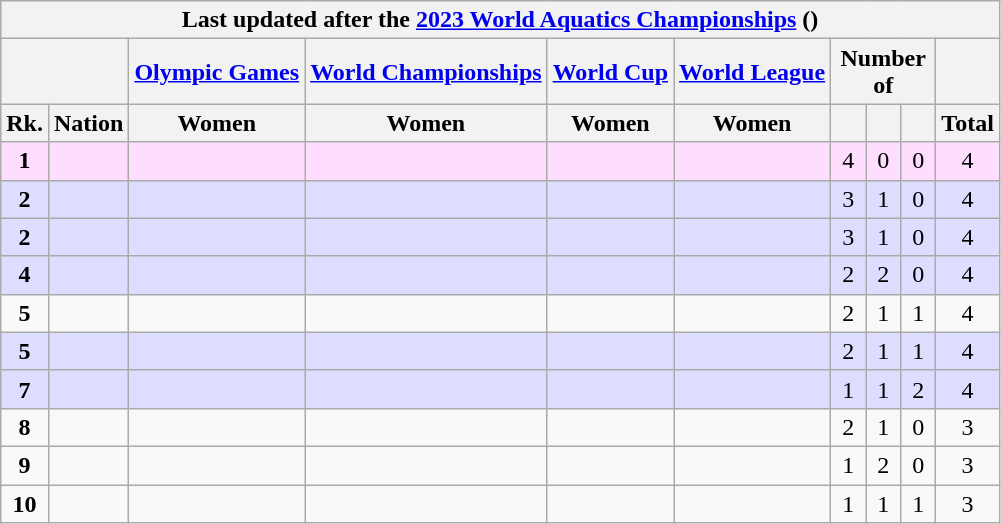<table class="wikitable" style="margin-top: 0em; text-align: center; font-size: 100%;">
<tr>
<th colspan="10">Last updated after the <a href='#'>2023 World Aquatics Championships</a> ()</th>
</tr>
<tr>
<th colspan="2"></th>
<th><a href='#'>Olympic Games</a></th>
<th><a href='#'>World Championships</a></th>
<th><a href='#'>World Cup</a></th>
<th><a href='#'>World League</a></th>
<th colspan="3">Number of</th>
<th></th>
</tr>
<tr>
<th style="width: 1em;">Rk.</th>
<th>Nation</th>
<th>Women</th>
<th>Women</th>
<th>Women</th>
<th>Women</th>
<th style="width: 1em;"></th>
<th style="width: 1em;"></th>
<th style="width: 1em;"></th>
<th style="width: 1em;">Total</th>
</tr>
<tr style="background: #fdf;">
<td><strong>1</strong></td>
<td style="text-align: left;"></td>
<td></td>
<td></td>
<td></td>
<td></td>
<td>4</td>
<td>0</td>
<td>0</td>
<td>4</td>
</tr>
<tr style="background: #ddf;">
<td><strong>2</strong></td>
<td style="text-align: left;"></td>
<td></td>
<td></td>
<td></td>
<td></td>
<td>3</td>
<td>1</td>
<td>0</td>
<td>4</td>
</tr>
<tr style="background: #ddf;">
<td><strong>2</strong></td>
<td style="text-align: left;"></td>
<td></td>
<td></td>
<td></td>
<td></td>
<td>3</td>
<td>1</td>
<td>0</td>
<td>4</td>
</tr>
<tr style="background: #ddf;">
<td><strong>4</strong></td>
<td style="text-align: left;"></td>
<td></td>
<td></td>
<td></td>
<td></td>
<td>2</td>
<td>2</td>
<td>0</td>
<td>4</td>
</tr>
<tr>
<td><strong>5</strong></td>
<td style="text-align: left;"></td>
<td></td>
<td></td>
<td></td>
<td></td>
<td>2</td>
<td>1</td>
<td>1</td>
<td>4</td>
</tr>
<tr style="background: #ddf;">
<td><strong>5</strong></td>
<td style="text-align: left;"></td>
<td></td>
<td></td>
<td></td>
<td></td>
<td>2</td>
<td>1</td>
<td>1</td>
<td>4</td>
</tr>
<tr style="background: #ddf;">
<td><strong>7</strong></td>
<td style="text-align: left;"></td>
<td></td>
<td></td>
<td></td>
<td></td>
<td>1</td>
<td>1</td>
<td>2</td>
<td>4</td>
</tr>
<tr>
<td><strong>8</strong></td>
<td style="text-align: left;"></td>
<td></td>
<td></td>
<td></td>
<td></td>
<td>2</td>
<td>1</td>
<td>0</td>
<td>3</td>
</tr>
<tr>
<td><strong>9</strong></td>
<td style="text-align: left;"></td>
<td></td>
<td></td>
<td></td>
<td></td>
<td>1</td>
<td>2</td>
<td>0</td>
<td>3</td>
</tr>
<tr>
<td><strong>10</strong></td>
<td style="text-align: left;"></td>
<td></td>
<td></td>
<td></td>
<td></td>
<td>1</td>
<td>1</td>
<td>1</td>
<td>3</td>
</tr>
</table>
